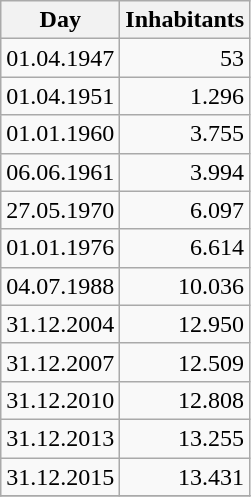<table class=wikitable>
<tr>
<th>Day</th>
<th>Inhabitants</th>
</tr>
<tr>
<td>01.04.1947</td>
<td align="right">53</td>
</tr>
<tr>
<td>01.04.1951</td>
<td align="right">1.296</td>
</tr>
<tr>
<td>01.01.1960</td>
<td align="right">3.755</td>
</tr>
<tr>
<td>06.06.1961</td>
<td align="right">3.994</td>
</tr>
<tr>
<td>27.05.1970</td>
<td align="right">6.097</td>
</tr>
<tr>
<td>01.01.1976</td>
<td align="right">6.614</td>
</tr>
<tr>
<td>04.07.1988</td>
<td align="right">10.036</td>
</tr>
<tr>
<td>31.12.2004</td>
<td align="right">12.950</td>
</tr>
<tr>
<td>31.12.2007</td>
<td align="right">12.509</td>
</tr>
<tr>
<td>31.12.2010</td>
<td align="right">12.808</td>
</tr>
<tr>
<td>31.12.2013</td>
<td align="right">13.255</td>
</tr>
<tr>
<td>31.12.2015</td>
<td align="right">13.431</td>
</tr>
<tr>
</tr>
</table>
